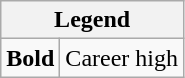<table class="wikitable mw-collapsible mw-collapsed">
<tr>
<th colspan="2">Legend</th>
</tr>
<tr>
<td><strong>Bold</strong></td>
<td>Career high</td>
</tr>
</table>
